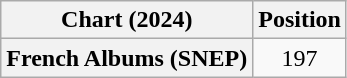<table class="wikitable plainrowheaders" style="text-align:center;">
<tr>
<th scope="col">Chart (2024)</th>
<th scope="col">Position</th>
</tr>
<tr>
<th scope="row">French Albums (SNEP)</th>
<td>197</td>
</tr>
</table>
